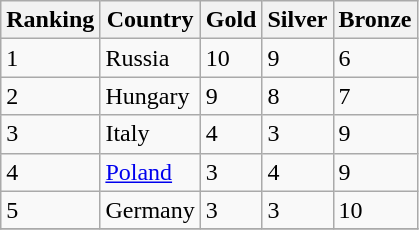<table class="wikitable">
<tr>
<th>Ranking</th>
<th>Country</th>
<th>Gold </th>
<th>Silver </th>
<th>Bronze </th>
</tr>
<tr>
<td>1</td>
<td> Russia</td>
<td>10</td>
<td>9</td>
<td>6</td>
</tr>
<tr>
<td>2</td>
<td> Hungary</td>
<td>9</td>
<td>8</td>
<td>7</td>
</tr>
<tr>
<td>3</td>
<td> Italy</td>
<td>4</td>
<td>3</td>
<td>9</td>
</tr>
<tr>
<td>4</td>
<td> <a href='#'>Poland</a></td>
<td>3</td>
<td>4</td>
<td>9</td>
</tr>
<tr>
<td>5</td>
<td> Germany</td>
<td>3</td>
<td>3</td>
<td>10</td>
</tr>
<tr>
</tr>
</table>
